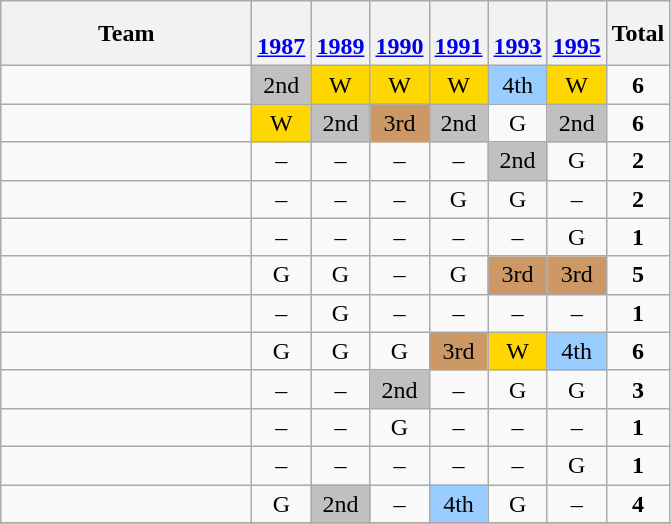<table class="wikitable" style="text-align:center">
<tr>
<th width=160>Team</th>
<th><br><a href='#'>1987</a></th>
<th><br><a href='#'>1989</a></th>
<th><br><a href='#'>1990</a></th>
<th><br><a href='#'>1991</a></th>
<th><br><a href='#'>1993</a></th>
<th><br><a href='#'>1995</a></th>
<th>Total</th>
</tr>
<tr>
<td align="left"></td>
<td style="background:silver">2nd</td>
<td style="background:gold">W</td>
<td style="background:gold">W</td>
<td style="background:gold">W</td>
<td style="background:#9acdff">4th</td>
<td style="background:gold">W</td>
<td><strong>6</strong></td>
</tr>
<tr>
<td align="left"></td>
<td style="background:gold">W</td>
<td style="background:silver">2nd</td>
<td style="background:#cc9966">3rd</td>
<td style="background:silver">2nd</td>
<td>G</td>
<td style="background:silver">2nd</td>
<td><strong>6</strong></td>
</tr>
<tr>
<td align="left"></td>
<td>–</td>
<td>–</td>
<td>–</td>
<td>–</td>
<td style="background:silver">2nd</td>
<td>G</td>
<td><strong>2</strong></td>
</tr>
<tr>
<td align="left"></td>
<td>–</td>
<td>–</td>
<td>–</td>
<td>G</td>
<td>G</td>
<td>–</td>
<td><strong>2</strong></td>
</tr>
<tr>
<td align="left"></td>
<td>–</td>
<td>–</td>
<td>–</td>
<td>–</td>
<td>–</td>
<td>G</td>
<td><strong>1</strong></td>
</tr>
<tr>
<td align="left"></td>
<td>G</td>
<td>G</td>
<td>–</td>
<td>G</td>
<td style="background:#cc9966">3rd</td>
<td style="background:#cc9966">3rd</td>
<td><strong>5</strong></td>
</tr>
<tr>
<td align="left"></td>
<td>–</td>
<td>G</td>
<td>–</td>
<td>–</td>
<td>–</td>
<td>–</td>
<td><strong>1</strong></td>
</tr>
<tr>
<td align="left"></td>
<td>G</td>
<td>G</td>
<td>G</td>
<td style="background:#cc9966">3rd</td>
<td style="background:gold">W</td>
<td style="background:#9acdff">4th</td>
<td><strong>6</strong></td>
</tr>
<tr>
<td align="left"></td>
<td>–</td>
<td>–</td>
<td style="background:silver">2nd</td>
<td>–</td>
<td>G</td>
<td>G</td>
<td><strong>3</strong></td>
</tr>
<tr>
<td align="left"></td>
<td>–</td>
<td>–</td>
<td>G</td>
<td>–</td>
<td>–</td>
<td>–</td>
<td><strong>1</strong></td>
</tr>
<tr>
<td align="left"></td>
<td>–</td>
<td>–</td>
<td>–</td>
<td>–</td>
<td>–</td>
<td>G</td>
<td><strong>1</strong></td>
</tr>
<tr>
<td align="left"></td>
<td>G</td>
<td style="background:silver">2nd</td>
<td>–</td>
<td style="background:#9acdff">4th</td>
<td>G</td>
<td>–</td>
<td><strong>4</strong></td>
</tr>
<tr>
</tr>
</table>
